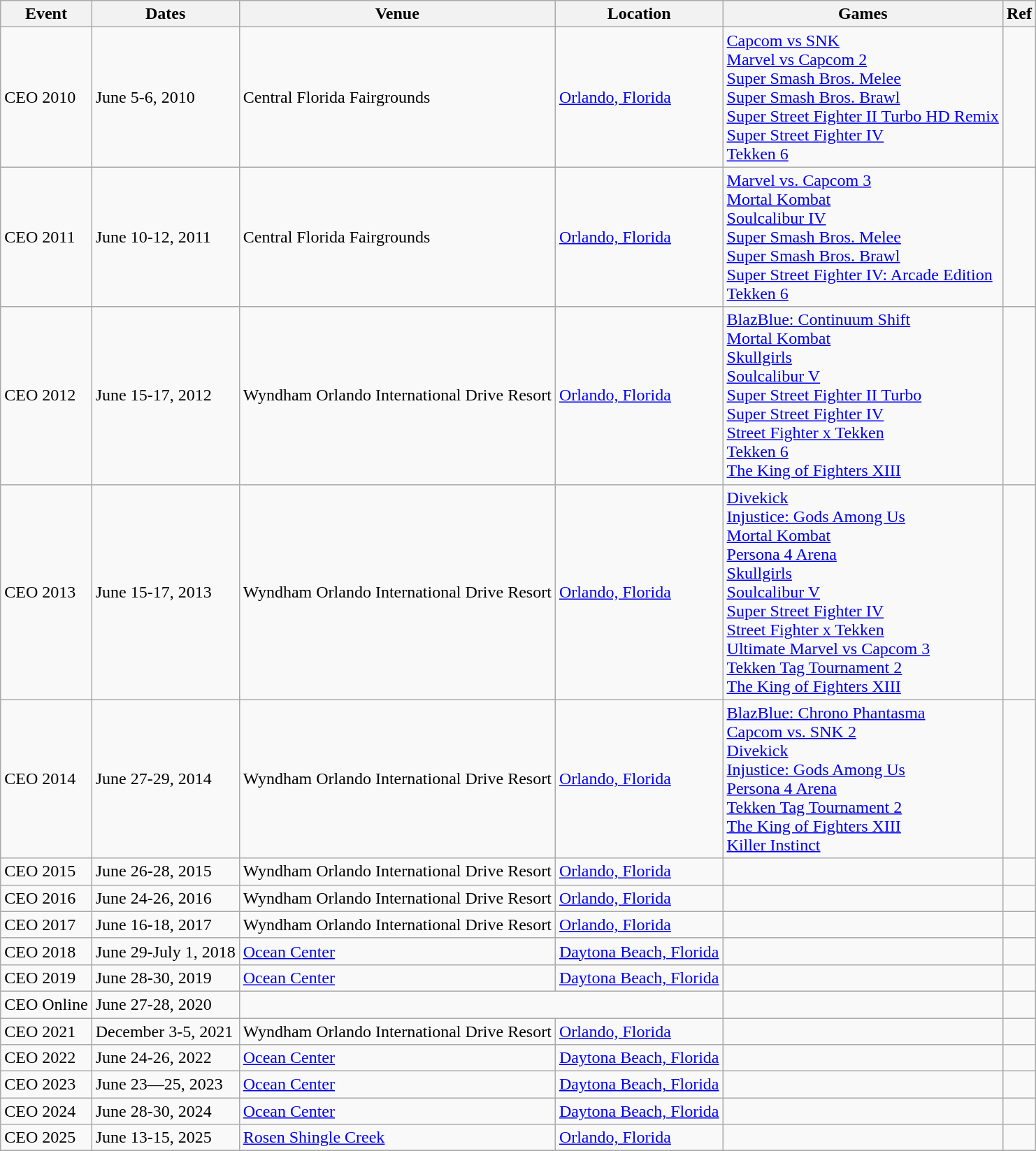<table class="wikitable sortable">
<tr>
<th>Event</th>
<th>Dates</th>
<th>Venue</th>
<th>Location</th>
<th>Games</th>
<th>Ref</th>
</tr>
<tr>
<td>CEO 2010</td>
<td>June 5-6, 2010</td>
<td>Central Florida Fairgrounds</td>
<td><a href='#'>Orlando, Florida</a></td>
<td><a href='#'>Capcom vs SNK</a><br><a href='#'>Marvel vs Capcom 2</a><br><a href='#'>Super Smash Bros. Melee</a><br><a href='#'>Super Smash Bros. Brawl</a><br><a href='#'>Super Street Fighter II Turbo HD Remix</a><br><a href='#'>Super Street Fighter IV</a><br><a href='#'>Tekken 6</a></td>
<td></td>
</tr>
<tr>
<td>CEO 2011</td>
<td>June 10-12, 2011</td>
<td>Central Florida Fairgrounds</td>
<td><a href='#'>Orlando, Florida</a></td>
<td><a href='#'>Marvel vs. Capcom 3</a><br><a href='#'>Mortal Kombat</a><br><a href='#'>Soulcalibur IV</a><br><a href='#'>Super Smash Bros. Melee</a><br><a href='#'>Super Smash Bros. Brawl</a><br><a href='#'>Super Street Fighter IV: Arcade Edition</a><br><a href='#'>Tekken 6</a></td>
<td></td>
</tr>
<tr>
<td>CEO 2012</td>
<td>June 15-17, 2012</td>
<td>Wyndham Orlando International Drive Resort</td>
<td><a href='#'>Orlando, Florida</a></td>
<td><a href='#'>BlazBlue: Continuum Shift</a><br><a href='#'>Mortal Kombat</a><br><a href='#'>Skullgirls</a><br><a href='#'>Soulcalibur V</a><br><a href='#'>Super Street Fighter II Turbo</a><br><a href='#'>Super Street Fighter IV</a><br><a href='#'>Street Fighter x Tekken</a><br><a href='#'>Tekken 6</a><br><a href='#'>The King of Fighters XIII</a></td>
<td></td>
</tr>
<tr>
<td>CEO 2013</td>
<td>June 15-17, 2013</td>
<td>Wyndham Orlando International Drive Resort</td>
<td><a href='#'>Orlando, Florida</a></td>
<td><a href='#'>Divekick</a><br><a href='#'>Injustice: Gods Among Us</a><br><a href='#'>Mortal Kombat</a><br><a href='#'>Persona 4 Arena</a><br><a href='#'>Skullgirls</a><br><a href='#'>Soulcalibur V</a><br><a href='#'>Super Street Fighter IV</a><br><a href='#'>Street Fighter x Tekken</a><br><a href='#'>Ultimate Marvel vs Capcom 3</a><br><a href='#'>Tekken Tag Tournament 2</a><br><a href='#'>The King of Fighters XIII</a></td>
<td></td>
</tr>
<tr>
<td>CEO 2014</td>
<td>June 27-29, 2014</td>
<td>Wyndham Orlando International Drive Resort</td>
<td><a href='#'>Orlando, Florida</a></td>
<td><a href='#'>BlazBlue: Chrono Phantasma</a><br><a href='#'>Capcom vs. SNK 2</a><br><a href='#'>Divekick</a><br><a href='#'>Injustice: Gods Among Us</a><br><a href='#'>Persona 4 Arena</a><br><a href='#'>Tekken Tag Tournament 2</a><br><a href='#'>The King of Fighters XIII</a><br><a href='#'>Killer Instinct</a></td>
<td></td>
</tr>
<tr>
<td>CEO 2015</td>
<td>June 26-28, 2015</td>
<td>Wyndham Orlando International Drive Resort</td>
<td><a href='#'>Orlando, Florida</a></td>
<td></td>
<td></td>
</tr>
<tr>
<td>CEO 2016</td>
<td>June 24-26, 2016</td>
<td>Wyndham Orlando International Drive Resort</td>
<td><a href='#'>Orlando, Florida</a></td>
<td></td>
<td></td>
</tr>
<tr>
<td>CEO 2017</td>
<td>June 16-18, 2017</td>
<td>Wyndham Orlando International Drive Resort</td>
<td><a href='#'>Orlando, Florida</a></td>
<td></td>
<td></td>
</tr>
<tr>
<td>CEO 2018</td>
<td>June 29-July 1, 2018</td>
<td><a href='#'>Ocean Center</a></td>
<td><a href='#'>Daytona Beach, Florida</a></td>
<td></td>
<td></td>
</tr>
<tr>
<td>CEO 2019</td>
<td>June 28-30, 2019</td>
<td><a href='#'>Ocean Center</a></td>
<td><a href='#'>Daytona Beach, Florida</a></td>
<td></td>
<td></td>
</tr>
<tr>
<td>CEO Online</td>
<td>June 27-28, 2020</td>
<td colspan = "2"></td>
<td></td>
<td></td>
</tr>
<tr>
<td>CEO 2021</td>
<td>December 3-5, 2021</td>
<td>Wyndham Orlando International Drive Resort</td>
<td><a href='#'>Orlando, Florida</a></td>
<td></td>
<td></td>
</tr>
<tr>
<td>CEO 2022</td>
<td>June 24-26, 2022</td>
<td><a href='#'>Ocean Center</a></td>
<td><a href='#'>Daytona Beach, Florida</a></td>
<td></td>
<td></td>
</tr>
<tr>
<td>CEO 2023</td>
<td>June 23—25, 2023</td>
<td><a href='#'>Ocean Center</a></td>
<td><a href='#'>Daytona Beach, Florida</a></td>
<td></td>
<td></td>
</tr>
<tr>
<td>CEO 2024</td>
<td>June 28-30, 2024</td>
<td><a href='#'>Ocean Center</a></td>
<td><a href='#'>Daytona Beach, Florida</a></td>
<td></td>
<td></td>
</tr>
<tr>
<td>CEO 2025</td>
<td>June 13-15, 2025</td>
<td><a href='#'>Rosen Shingle Creek</a></td>
<td><a href='#'>Orlando, Florida</a></td>
<td></td>
<td></td>
</tr>
<tr>
</tr>
</table>
